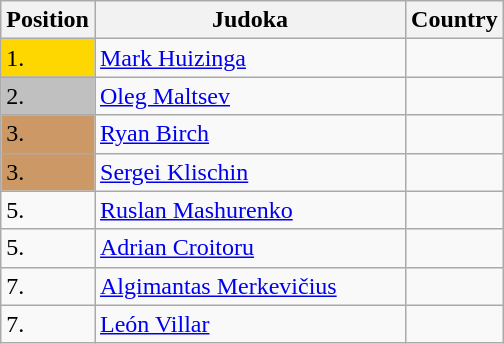<table class=wikitable>
<tr>
<th width=10>Position</th>
<th width=200>Judoka</th>
<th width=10>Country</th>
</tr>
<tr>
<td bgcolor=gold>1.</td>
<td><a href='#'>Mark Huizinga</a></td>
<td></td>
</tr>
<tr>
<td bgcolor="silver">2.</td>
<td><a href='#'>Oleg Maltsev</a></td>
<td></td>
</tr>
<tr>
<td bgcolor="CC9966">3.</td>
<td><a href='#'>Ryan Birch</a></td>
<td></td>
</tr>
<tr>
<td bgcolor="CC9966">3.</td>
<td><a href='#'>Sergei Klischin</a></td>
<td></td>
</tr>
<tr>
<td>5.</td>
<td><a href='#'>Ruslan Mashurenko</a></td>
<td></td>
</tr>
<tr>
<td>5.</td>
<td><a href='#'>Adrian Croitoru</a></td>
<td></td>
</tr>
<tr>
<td>7.</td>
<td><a href='#'>Algimantas Merkevičius</a></td>
<td></td>
</tr>
<tr>
<td>7.</td>
<td><a href='#'>León Villar</a></td>
<td></td>
</tr>
</table>
